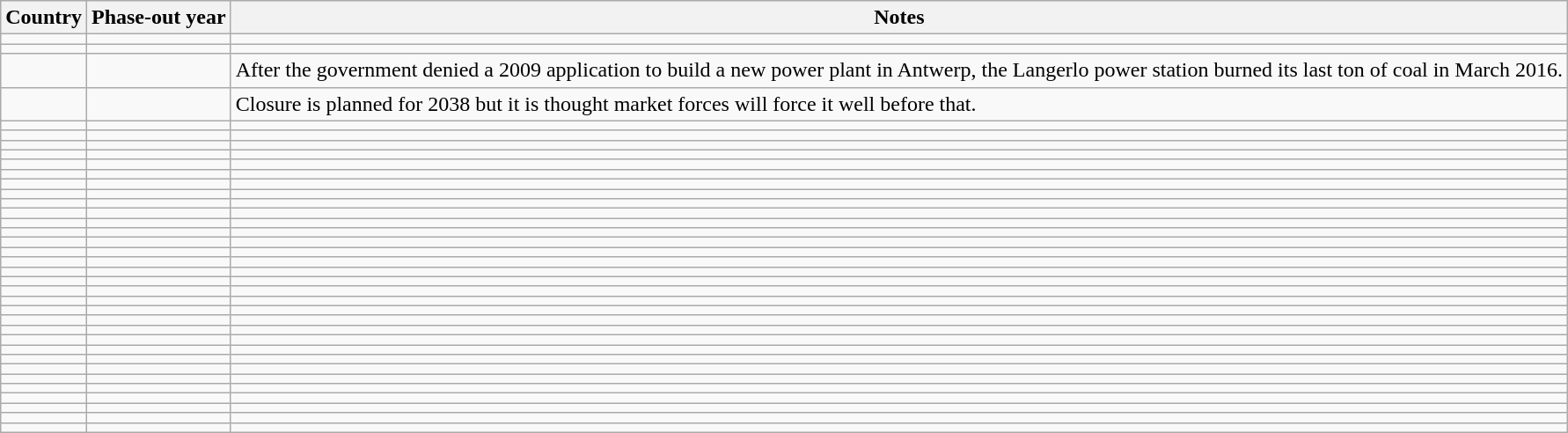<table class="wikitable sortable mw-datatable sticky-header sort-under static-row-numbers">
<tr>
<th>Country</th>
<th>Phase-out year </th>
<th class="unsortable">Notes</th>
</tr>
<tr>
<td></td>
<td></td>
<td></td>
</tr>
<tr>
<td></td>
<td></td>
<td></td>
</tr>
<tr>
<td></td>
<td></td>
<td>After the government denied a 2009 application to build a new power plant in Antwerp, the Langerlo power station burned its last ton of coal in March 2016.</td>
</tr>
<tr>
<td></td>
<td></td>
<td>Closure is planned for 2038 but it is thought market forces will force it well before that.</td>
</tr>
<tr>
<td></td>
<td></td>
<td></td>
</tr>
<tr>
<td></td>
<td></td>
<td></td>
</tr>
<tr>
<td></td>
<td></td>
<td></td>
</tr>
<tr>
<td></td>
<td></td>
<td></td>
</tr>
<tr>
<td></td>
<td></td>
<td></td>
</tr>
<tr>
<td></td>
<td></td>
<td></td>
</tr>
<tr>
<td></td>
<td></td>
<td></td>
</tr>
<tr>
<td></td>
<td></td>
<td></td>
</tr>
<tr>
<td></td>
<td></td>
<td></td>
</tr>
<tr>
<td></td>
<td></td>
<td></td>
</tr>
<tr>
<td></td>
<td></td>
<td></td>
</tr>
<tr>
<td></td>
<td></td>
<td></td>
</tr>
<tr>
<td></td>
<td></td>
<td></td>
</tr>
<tr>
<td></td>
<td></td>
<td></td>
</tr>
<tr>
<td></td>
<td></td>
<td></td>
</tr>
<tr>
<td></td>
<td></td>
<td></td>
</tr>
<tr>
<td></td>
<td></td>
<td></td>
</tr>
<tr>
<td></td>
<td></td>
<td></td>
</tr>
<tr>
<td></td>
<td></td>
<td></td>
</tr>
<tr>
<td></td>
<td></td>
<td></td>
</tr>
<tr>
<td></td>
<td></td>
<td></td>
</tr>
<tr>
<td></td>
<td></td>
<td></td>
</tr>
<tr>
<td></td>
<td></td>
<td></td>
</tr>
<tr>
<td></td>
<td></td>
<td></td>
</tr>
<tr>
<td></td>
<td></td>
<td></td>
</tr>
<tr>
<td></td>
<td></td>
<td></td>
</tr>
<tr>
<td></td>
<td></td>
<td></td>
</tr>
<tr>
<td></td>
<td></td>
<td></td>
</tr>
<tr>
<td></td>
<td></td>
<td></td>
</tr>
<tr>
<td></td>
<td></td>
<td></td>
</tr>
<tr>
<td></td>
<td></td>
<td></td>
</tr>
<tr>
<td></td>
<td></td>
<td></td>
</tr>
</table>
